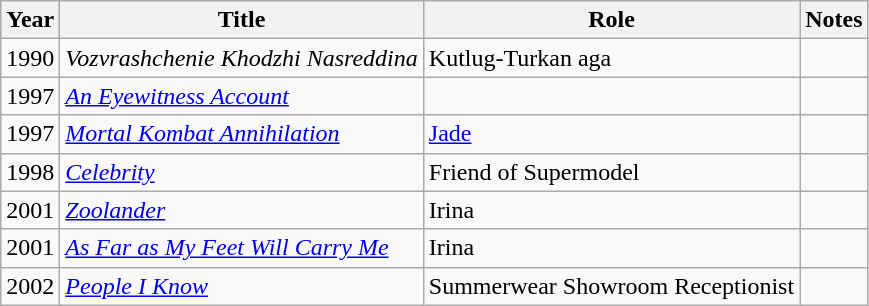<table class="wikitable sortable">
<tr>
<th>Year</th>
<th>Title</th>
<th>Role</th>
<th>Notes</th>
</tr>
<tr>
<td>1990</td>
<td><em>Vozvrashchenie Khodzhi Nasreddina</em></td>
<td>Kutlug-Turkan aga</td>
<td></td>
</tr>
<tr>
<td>1997</td>
<td><em><a href='#'>An Eyewitness Account</a></em></td>
<td></td>
<td></td>
</tr>
<tr>
<td>1997</td>
<td><em><a href='#'>Mortal Kombat Annihilation</a></em></td>
<td><a href='#'>Jade</a></td>
<td></td>
</tr>
<tr>
<td>1998</td>
<td><em><a href='#'>Celebrity</a></em></td>
<td>Friend of Supermodel</td>
<td></td>
</tr>
<tr>
<td>2001</td>
<td><em><a href='#'>Zoolander</a></em></td>
<td>Irina</td>
<td></td>
</tr>
<tr>
<td>2001</td>
<td><em><a href='#'>As Far as My Feet Will Carry Me</a></em></td>
<td>Irina</td>
<td></td>
</tr>
<tr>
<td>2002</td>
<td><em><a href='#'>People I Know</a></em></td>
<td>Summerwear Showroom Receptionist</td>
<td></td>
</tr>
</table>
